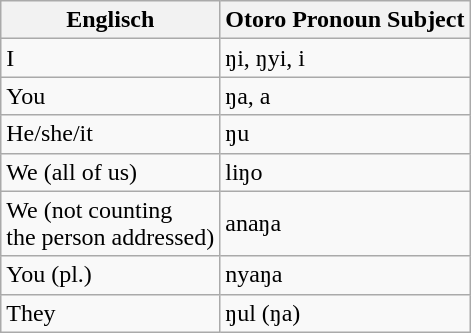<table class="wikitable">
<tr>
<th>Englisch</th>
<th>Otoro Pronoun Subject</th>
</tr>
<tr>
<td>I</td>
<td>ŋi, ŋyi, i</td>
</tr>
<tr>
<td>You</td>
<td>ŋa, a</td>
</tr>
<tr>
<td>He/she/it</td>
<td>ŋu</td>
</tr>
<tr>
<td>We (all of us)</td>
<td>liŋo</td>
</tr>
<tr>
<td>We (not counting<br>the person addressed)</td>
<td>anaŋa</td>
</tr>
<tr>
<td>You (pl.)</td>
<td>nyaŋa</td>
</tr>
<tr>
<td>They</td>
<td>ŋul (ŋa)</td>
</tr>
</table>
